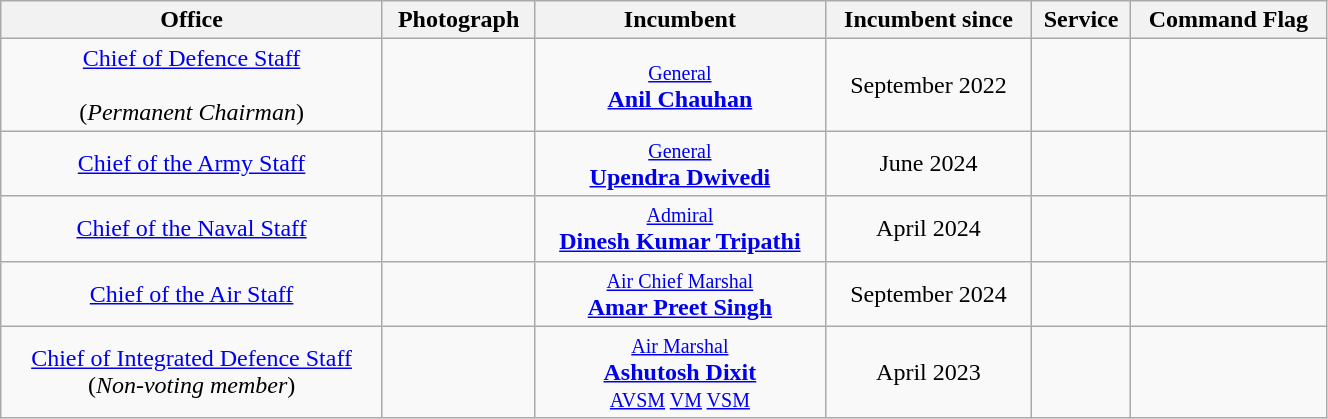<table class="wikitable" style="text-align:center; width:70%">
<tr>
<th>Office</th>
<th>Photograph</th>
<th>Incumbent</th>
<th>Incumbent since</th>
<th>Service</th>
<th>Command Flag</th>
</tr>
<tr>
<td><a href='#'>Chief of Defence Staff</a><br><br>(<em>Permanent Chairman</em>)</td>
<td></td>
<td><a href='#'><small>General</small></a><br><strong><a href='#'>Anil Chauhan</a></strong><br><small></small></td>
<td>September 2022</td>
<td></td>
<td></td>
</tr>
<tr>
<td><a href='#'>Chief of the Army Staff</a></td>
<td></td>
<td><a href='#'><small>General</small></a><br><strong><a href='#'>Upendra Dwivedi</a></strong><br><small></small></td>
<td>June 2024</td>
<td></td>
<td></td>
</tr>
<tr>
<td><a href='#'>Chief of the Naval Staff</a></td>
<td></td>
<td><a href='#'><small>Admiral</small></a><br><strong><a href='#'>Dinesh Kumar Tripathi</a></strong><br><small></small></td>
<td>April 2024</td>
<td></td>
<td></td>
</tr>
<tr>
<td><a href='#'>Chief of the Air Staff</a></td>
<td></td>
<td><a href='#'><small>Air Chief Marshal</small></a><br><strong><a href='#'>Amar Preet Singh</a></strong><br><small></small></td>
<td>September 2024</td>
<td></td>
<td></td>
</tr>
<tr>
<td><a href='#'>Chief of Integrated Defence Staff</a><br>(<em>Non-voting member</em>)</td>
<td></td>
<td><small><a href='#'>Air Marshal</a></small><br><strong><a href='#'>Ashutosh Dixit</a></strong><br><small><a href='#'>AVSM</a> <a href='#'>VM</a> <a href='#'>VSM</a></small></td>
<td>April 2023</td>
<td></td>
<td></td>
</tr>
</table>
